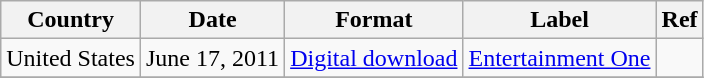<table class="wikitable">
<tr>
<th>Country</th>
<th>Date</th>
<th>Format</th>
<th>Label</th>
<th>Ref</th>
</tr>
<tr>
<td>United States</td>
<td rowspan="1">June 17, 2011</td>
<td rowspan="1"><a href='#'>Digital download</a></td>
<td rowspan="1"><a href='#'>Entertainment One</a></td>
<td></td>
</tr>
<tr>
</tr>
</table>
